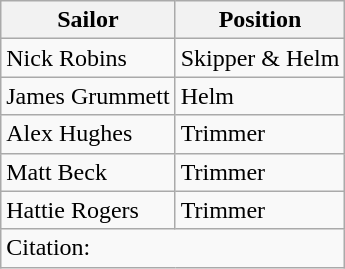<table class="wikitable">
<tr>
<th>Sailor</th>
<th>Position</th>
</tr>
<tr>
<td> Nick Robins</td>
<td>Skipper & Helm</td>
</tr>
<tr>
<td> James Grummett</td>
<td>Helm</td>
</tr>
<tr>
<td> Alex Hughes</td>
<td>Trimmer</td>
</tr>
<tr>
<td> Matt Beck</td>
<td>Trimmer</td>
</tr>
<tr>
<td> Hattie Rogers</td>
<td>Trimmer</td>
</tr>
<tr>
<td colspan="2" align center>Citation:</td>
</tr>
</table>
